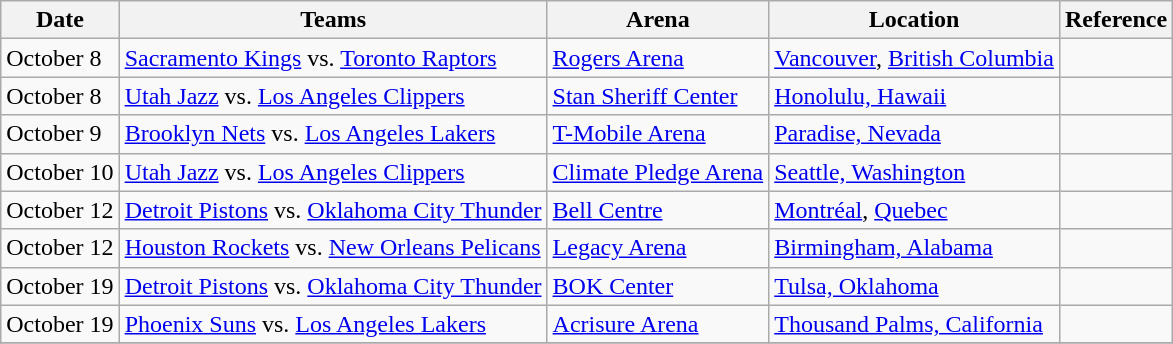<table class="wikitable">
<tr>
<th>Date</th>
<th>Teams</th>
<th>Arena</th>
<th>Location</th>
<th>Reference</th>
</tr>
<tr>
<td>October 8</td>
<td><a href='#'>Sacramento Kings</a> vs. <a href='#'>Toronto Raptors</a></td>
<td><a href='#'>Rogers Arena</a></td>
<td><a href='#'>Vancouver</a>, <a href='#'>British Columbia</a></td>
<td></td>
</tr>
<tr>
<td>October 8</td>
<td><a href='#'>Utah Jazz</a> vs. <a href='#'>Los Angeles Clippers</a></td>
<td><a href='#'>Stan Sheriff Center</a></td>
<td><a href='#'>Honolulu, Hawaii</a></td>
<td></td>
</tr>
<tr>
<td>October 9</td>
<td><a href='#'>Brooklyn Nets</a> vs. <a href='#'>Los Angeles Lakers</a></td>
<td><a href='#'>T-Mobile Arena</a></td>
<td><a href='#'>Paradise, Nevada</a></td>
<td></td>
</tr>
<tr>
<td>October 10</td>
<td><a href='#'>Utah Jazz</a> vs. <a href='#'>Los Angeles Clippers</a></td>
<td><a href='#'>Climate Pledge Arena</a></td>
<td><a href='#'>Seattle, Washington</a></td>
<td></td>
</tr>
<tr>
<td>October 12</td>
<td><a href='#'>Detroit Pistons</a> vs. <a href='#'>Oklahoma City Thunder</a></td>
<td><a href='#'>Bell Centre</a></td>
<td><a href='#'>Montréal</a>, <a href='#'>Quebec</a></td>
<td></td>
</tr>
<tr>
<td>October 12</td>
<td><a href='#'>Houston Rockets</a> vs. <a href='#'>New Orleans Pelicans</a></td>
<td><a href='#'>Legacy Arena</a></td>
<td><a href='#'>Birmingham, Alabama</a></td>
<td></td>
</tr>
<tr>
<td>October 19</td>
<td><a href='#'>Detroit Pistons</a> vs. <a href='#'>Oklahoma City Thunder</a></td>
<td><a href='#'>BOK Center</a></td>
<td><a href='#'>Tulsa, Oklahoma</a></td>
<td></td>
</tr>
<tr>
<td>October 19</td>
<td><a href='#'>Phoenix Suns</a> vs. <a href='#'>Los Angeles Lakers</a></td>
<td><a href='#'>Acrisure Arena</a></td>
<td><a href='#'>Thousand Palms, California</a></td>
<td></td>
</tr>
<tr>
</tr>
</table>
